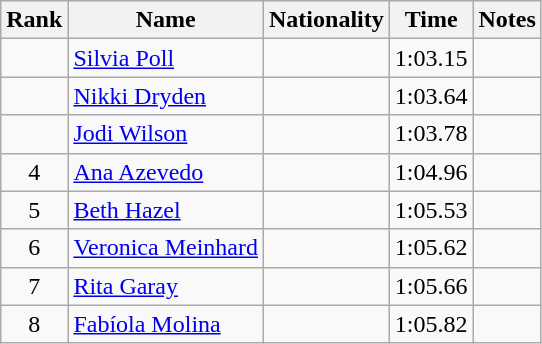<table class="wikitable sortable" style="text-align:center">
<tr>
<th>Rank</th>
<th>Name</th>
<th>Nationality</th>
<th>Time</th>
<th>Notes</th>
</tr>
<tr>
<td></td>
<td align=left><a href='#'>Silvia Poll</a></td>
<td align=left></td>
<td>1:03.15</td>
<td></td>
</tr>
<tr>
<td></td>
<td align=left><a href='#'>Nikki Dryden</a></td>
<td align=left></td>
<td>1:03.64</td>
<td></td>
</tr>
<tr>
<td></td>
<td align=left><a href='#'>Jodi Wilson</a></td>
<td align=left></td>
<td>1:03.78</td>
<td></td>
</tr>
<tr>
<td>4</td>
<td align=left><a href='#'>Ana Azevedo</a></td>
<td align=left></td>
<td>1:04.96</td>
<td></td>
</tr>
<tr>
<td>5</td>
<td align=left><a href='#'>Beth Hazel</a></td>
<td align=left></td>
<td>1:05.53</td>
<td></td>
</tr>
<tr>
<td>6</td>
<td align=left><a href='#'>Veronica Meinhard</a></td>
<td align=left></td>
<td>1:05.62</td>
<td></td>
</tr>
<tr>
<td>7</td>
<td align=left><a href='#'>Rita Garay</a></td>
<td align=left></td>
<td>1:05.66</td>
<td></td>
</tr>
<tr>
<td>8</td>
<td align=left><a href='#'>Fabíola Molina</a></td>
<td align=left></td>
<td>1:05.82</td>
<td></td>
</tr>
</table>
